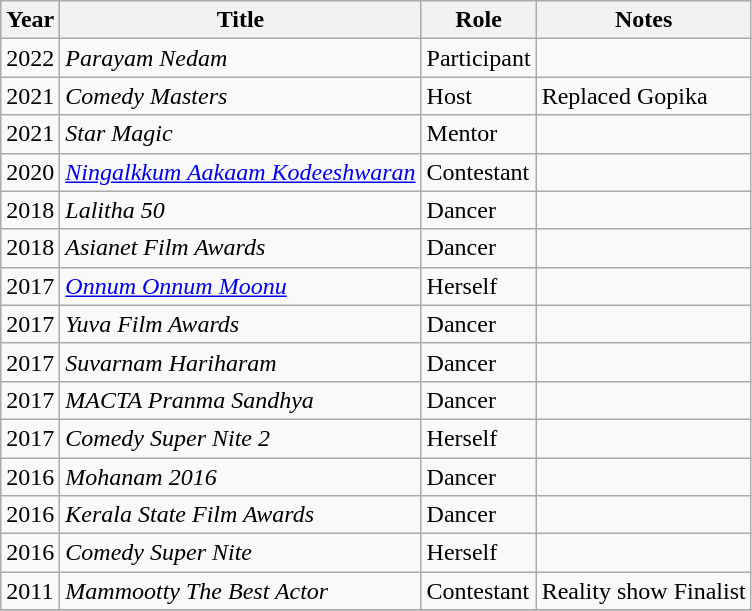<table class="wikitable sortable">
<tr>
<th>Year</th>
<th>Title</th>
<th>Role</th>
<th class="unsortable">Notes</th>
</tr>
<tr>
<td>2022</td>
<td><em>Parayam Nedam</em></td>
<td>Participant</td>
<td></td>
</tr>
<tr>
<td>2021</td>
<td><em>Comedy Masters</em></td>
<td>Host</td>
<td>Replaced Gopika</td>
</tr>
<tr>
<td>2021</td>
<td><em>Star Magic</em></td>
<td>Mentor</td>
<td></td>
</tr>
<tr>
<td>2020</td>
<td><em><a href='#'>Ningalkkum Aakaam Kodeeshwaran</a></em></td>
<td>Contestant</td>
<td></td>
</tr>
<tr>
<td>2018</td>
<td><em>Lalitha 50</em></td>
<td>Dancer</td>
<td></td>
</tr>
<tr>
<td>2018</td>
<td><em>Asianet Film Awards</em></td>
<td>Dancer</td>
<td></td>
</tr>
<tr>
<td>2017</td>
<td><em><a href='#'>Onnum Onnum Moonu</a></em></td>
<td>Herself</td>
<td></td>
</tr>
<tr>
<td>2017</td>
<td><em>Yuva Film Awards</em></td>
<td>Dancer</td>
<td></td>
</tr>
<tr>
<td>2017</td>
<td><em>Suvarnam Hariharam</em></td>
<td>Dancer</td>
<td></td>
</tr>
<tr>
<td>2017</td>
<td><em>MACTA Pranma Sandhya</em></td>
<td>Dancer</td>
<td></td>
</tr>
<tr>
<td>2017</td>
<td><em>Comedy Super Nite 2</em></td>
<td>Herself</td>
<td></td>
</tr>
<tr>
<td>2016</td>
<td><em>Mohanam 2016</em></td>
<td>Dancer</td>
<td></td>
</tr>
<tr>
<td>2016</td>
<td><em>Kerala State Film Awards</em></td>
<td>Dancer</td>
<td></td>
</tr>
<tr>
<td>2016</td>
<td><em>Comedy Super Nite</em></td>
<td>Herself</td>
<td></td>
</tr>
<tr>
<td>2011</td>
<td><em> Mammootty The Best Actor</em></td>
<td>Contestant</td>
<td>Reality show Finalist</td>
</tr>
<tr>
</tr>
</table>
